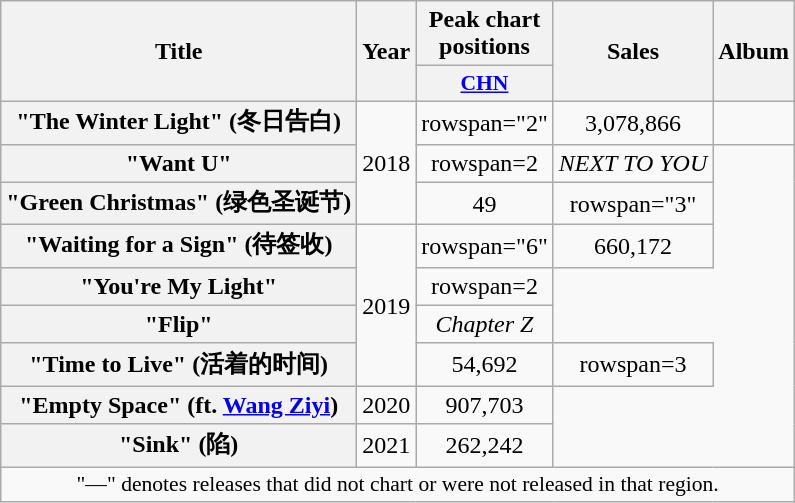<table class="wikitable plainrowheaders" style="text-align:center;">
<tr>
<th scope="col" rowspan="2">Title</th>
<th scope="col" rowspan="2">Year</th>
<th scope="col">Peak chart <br> positions</th>
<th scope="col" rowspan=2>Sales</th>
<th scope="col" rowspan="2">Album</th>
</tr>
<tr>
<th scope="col" style="width:3em;font-size:90%;"><a href='#'>CHN</a><br></th>
</tr>
<tr>
<th scope="row">"The Winter Light" (冬日告白)</th>
<td rowspan="3">2018</td>
<td>rowspan="2"</td>
<td>3,078,866</td>
<td></td>
</tr>
<tr>
<th scope="row">"Want U"</th>
<td>rowspan=2 </td>
<td><em>NEXT TO YOU</em></td>
</tr>
<tr>
<th scope="row">"Green Christmas" (绿色圣诞节)</th>
<td>49</td>
<td>rowspan="3"</td>
</tr>
<tr>
<th scope="row">"Waiting for a Sign" (待签收)</th>
<td rowspan="4">2019</td>
<td>rowspan="6"  </td>
<td>660,172 </td>
</tr>
<tr>
<th scope="row">"You're My Light"</th>
<td>rowspan=2 </td>
</tr>
<tr>
<th scope="row">"Flip"</th>
<td><em>Chapter Z</em></td>
</tr>
<tr>
<th scope="row">"Time to Live" (活着的时间)</th>
<td>54,692 </td>
<td>rowspan=3 </td>
</tr>
<tr>
<th scope="row">"Empty Space" (ft. <a href='#'>Wang Ziyi</a>)</th>
<td>2020</td>
<td>907,703</td>
</tr>
<tr>
<th scope="row">"Sink" (陷)</th>
<td>2021</td>
<td>262,242</td>
</tr>
<tr>
<td colspan="5" style="font-size:90%">"—" denotes releases that did not chart or were not released in that region.</td>
</tr>
</table>
